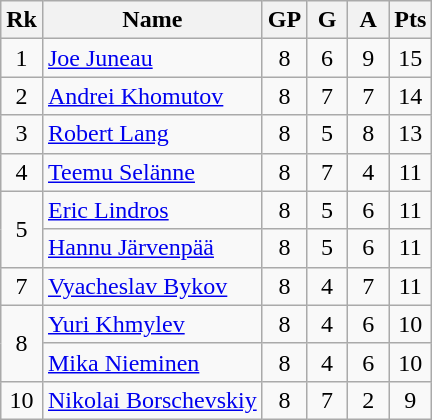<table class="wikitable">
<tr>
<th width="20">Rk</th>
<th>Name</th>
<th width="20">GP</th>
<th width="20">G</th>
<th width="20">A</th>
<th width="20">Pts</th>
</tr>
<tr align=center>
<td>1</td>
<td align=left> <a href='#'>Joe Juneau</a></td>
<td>8</td>
<td>6</td>
<td>9</td>
<td>15</td>
</tr>
<tr align=center>
<td>2</td>
<td align=left> <a href='#'>Andrei Khomutov</a></td>
<td>8</td>
<td>7</td>
<td>7</td>
<td>14</td>
</tr>
<tr align=center>
<td>3</td>
<td align=left> <a href='#'>Robert Lang</a></td>
<td>8</td>
<td>5</td>
<td>8</td>
<td>13</td>
</tr>
<tr align=center>
<td>4</td>
<td align=left> <a href='#'>Teemu Selänne</a></td>
<td>8</td>
<td>7</td>
<td>4</td>
<td>11</td>
</tr>
<tr align=center>
<td rowspan=2>5</td>
<td align=left> <a href='#'>Eric Lindros</a></td>
<td>8</td>
<td>5</td>
<td>6</td>
<td>11</td>
</tr>
<tr align=center>
<td align=left> <a href='#'>Hannu Järvenpää</a></td>
<td>8</td>
<td>5</td>
<td>6</td>
<td>11</td>
</tr>
<tr align=center>
<td>7</td>
<td align=left> <a href='#'>Vyacheslav Bykov</a></td>
<td>8</td>
<td>4</td>
<td>7</td>
<td>11</td>
</tr>
<tr align=center>
<td rowspan=2>8</td>
<td align=left> <a href='#'>Yuri Khmylev</a></td>
<td>8</td>
<td>4</td>
<td>6</td>
<td>10</td>
</tr>
<tr align=center>
<td align=left> <a href='#'>Mika Nieminen</a></td>
<td>8</td>
<td>4</td>
<td>6</td>
<td>10</td>
</tr>
<tr align=center>
<td>10</td>
<td align=left> <a href='#'>Nikolai Borschevskiy</a></td>
<td>8</td>
<td>7</td>
<td>2</td>
<td>9</td>
</tr>
</table>
